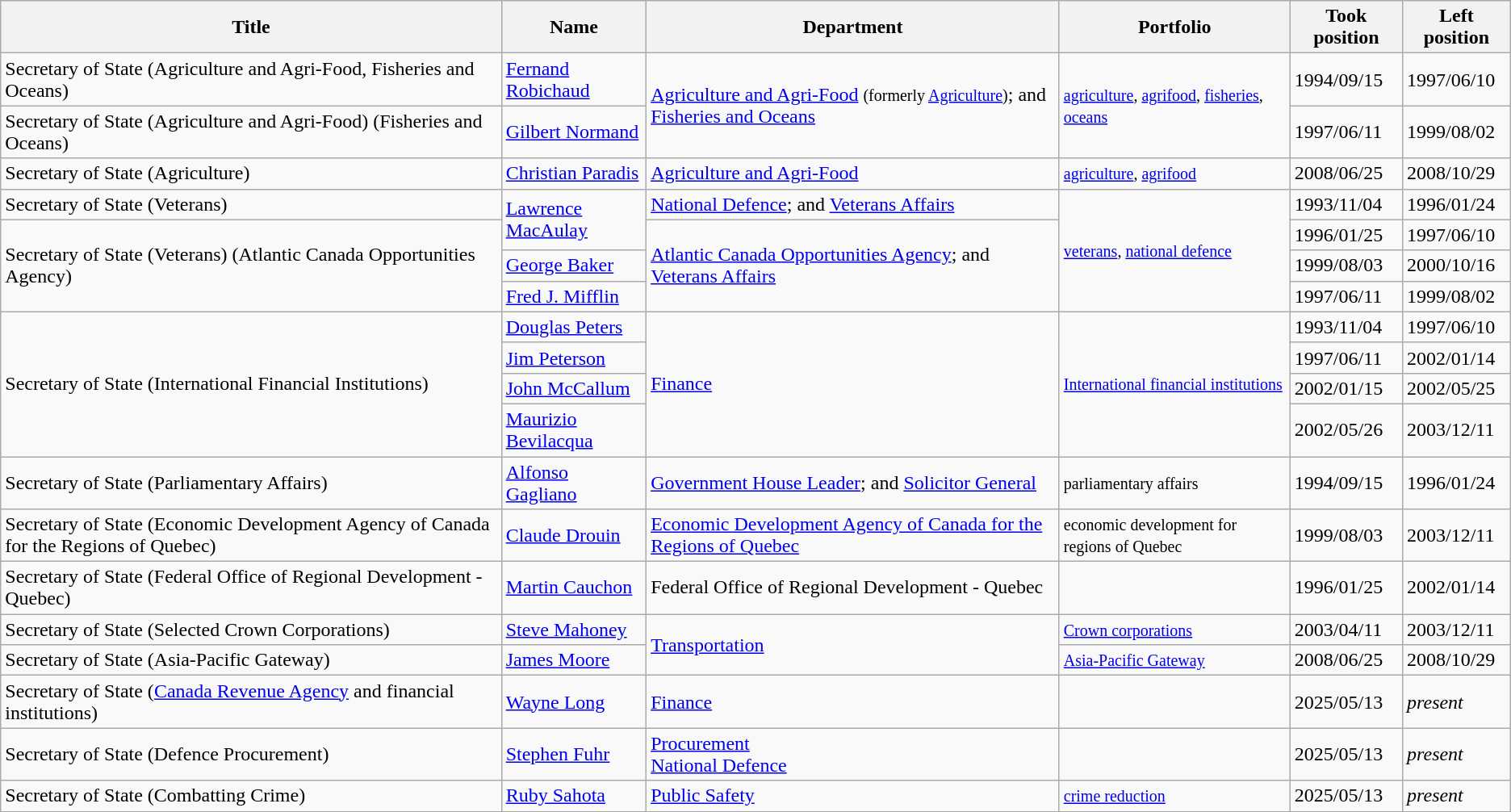<table class="wikitable">
<tr>
<th>Title</th>
<th><strong>Name</strong></th>
<th>Department</th>
<th>Portfolio</th>
<th><strong>Took position</strong></th>
<th><strong>Left position</strong></th>
</tr>
<tr>
<td>Secretary of State (Agriculture and Agri-Food, Fisheries and Oceans)</td>
<td><a href='#'>Fernand Robichaud</a></td>
<td rowspan="2"><a href='#'>Agriculture and Agri-Food</a> <small>(formerly <a href='#'>Agriculture</a>)</small>; and <a href='#'>Fisheries and Oceans</a></td>
<td rowspan="2"><small><a href='#'>agriculture</a>, <a href='#'>agrifood</a>, <a href='#'>fisheries</a>, <a href='#'>oceans</a></small></td>
<td>1994/09/15</td>
<td>1997/06/10</td>
</tr>
<tr>
<td>Secretary of State (Agriculture and Agri-Food) (Fisheries and Oceans)</td>
<td><a href='#'>Gilbert Normand</a></td>
<td>1997/06/11</td>
<td>1999/08/02</td>
</tr>
<tr>
<td>Secretary of State (Agriculture)</td>
<td><a href='#'>Christian Paradis</a></td>
<td><a href='#'>Agriculture and Agri-Food</a></td>
<td><small><a href='#'>agriculture</a>, <a href='#'>agrifood</a></small></td>
<td>2008/06/25</td>
<td>2008/10/29</td>
</tr>
<tr>
<td>Secretary of State (Veterans)</td>
<td rowspan="2"><a href='#'>Lawrence MacAulay</a></td>
<td><a href='#'>National Defence</a>; and <a href='#'>Veterans Affairs</a></td>
<td rowspan="4"><a href='#'><small>veterans</small></a><small>, <a href='#'>national defence</a></small></td>
<td>1993/11/04</td>
<td>1996/01/24</td>
</tr>
<tr>
<td rowspan="3">Secretary of State (Veterans) (Atlantic Canada Opportunities Agency)</td>
<td rowspan="3"><a href='#'>Atlantic Canada Opportunities Agency</a>; and <a href='#'>Veterans Affairs</a></td>
<td>1996/01/25</td>
<td>1997/06/10</td>
</tr>
<tr>
<td><a href='#'>George Baker</a></td>
<td>1999/08/03</td>
<td>2000/10/16</td>
</tr>
<tr>
<td><a href='#'>Fred J. Mifflin</a></td>
<td>1997/06/11</td>
<td>1999/08/02</td>
</tr>
<tr>
<td rowspan="4">Secretary of State (International Financial Institutions)</td>
<td><a href='#'>Douglas Peters</a></td>
<td rowspan="4"><a href='#'>Finance</a></td>
<td rowspan="4"><small><a href='#'>International financial institutions</a></small></td>
<td>1993/11/04</td>
<td>1997/06/10</td>
</tr>
<tr>
<td><a href='#'>Jim Peterson</a></td>
<td>1997/06/11</td>
<td>2002/01/14</td>
</tr>
<tr>
<td><a href='#'>John McCallum</a></td>
<td>2002/01/15</td>
<td>2002/05/25</td>
</tr>
<tr>
<td><a href='#'>Maurizio Bevilacqua</a></td>
<td>2002/05/26</td>
<td>2003/12/11</td>
</tr>
<tr>
<td>Secretary of State (Parliamentary Affairs)</td>
<td><a href='#'>Alfonso Gagliano</a></td>
<td><a href='#'>Government House Leader</a>; and <a href='#'>Solicitor General</a></td>
<td><small>parliamentary affairs</small></td>
<td>1994/09/15</td>
<td>1996/01/24</td>
</tr>
<tr>
<td>Secretary of State (Economic Development Agency of Canada for the Regions of Quebec)</td>
<td><a href='#'>Claude Drouin</a></td>
<td><a href='#'>Economic Development Agency of Canada for the Regions of Quebec</a></td>
<td><small>economic development for regions of Quebec</small></td>
<td>1999/08/03</td>
<td>2003/12/11</td>
</tr>
<tr>
<td>Secretary of State (Federal Office of Regional Development - Quebec)</td>
<td><a href='#'>Martin Cauchon</a></td>
<td>Federal Office of Regional Development - Quebec</td>
<td></td>
<td>1996/01/25</td>
<td>2002/01/14</td>
</tr>
<tr>
<td>Secretary of State (Selected Crown Corporations)</td>
<td><a href='#'>Steve Mahoney</a></td>
<td rowspan="2"><a href='#'>Transportation</a></td>
<td><a href='#'><small>Crown corporations</small></a></td>
<td>2003/04/11</td>
<td>2003/12/11</td>
</tr>
<tr>
<td>Secretary of State (Asia-Pacific Gateway)</td>
<td><a href='#'>James Moore</a></td>
<td><a href='#'><small>Asia-Pacific Gateway</small></a></td>
<td>2008/06/25</td>
<td>2008/10/29</td>
</tr>
<tr>
<td>Secretary of State (<a href='#'>Canada Revenue Agency</a> and financial institutions)</td>
<td><a href='#'>Wayne Long</a></td>
<td><a href='#'>Finance</a></td>
<td></td>
<td>2025/05/13</td>
<td><em>present</em></td>
</tr>
<tr>
<td>Secretary of State (Defence Procurement)</td>
<td><a href='#'>Stephen Fuhr</a></td>
<td><a href='#'>Procurement</a><br><a href='#'>National Defence</a></td>
<td></td>
<td>2025/05/13</td>
<td><em>present</em></td>
</tr>
<tr>
<td>Secretary of State (Combatting Crime)</td>
<td><a href='#'>Ruby Sahota</a></td>
<td><a href='#'>Public Safety</a></td>
<td><a href='#'><small>crime reduction</small></a></td>
<td>2025/05/13</td>
<td><em>present</em></td>
</tr>
</table>
